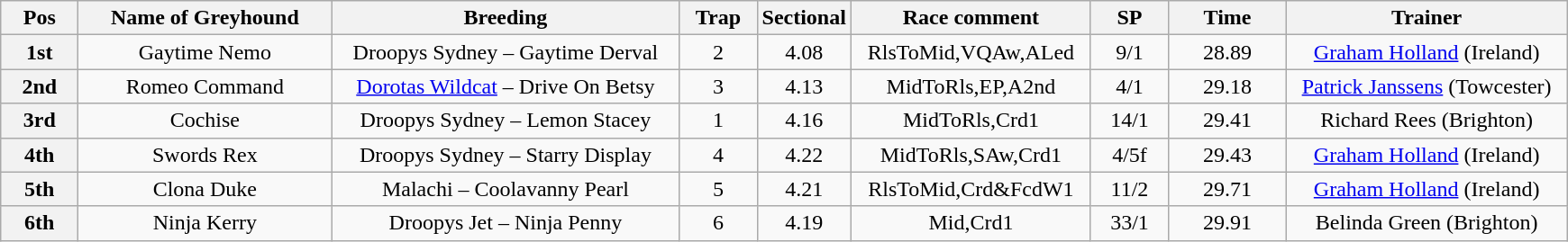<table class="wikitable" style="text-align: center">
<tr>
<th width=50>Pos</th>
<th width=180>Name of Greyhound</th>
<th width=250>Breeding</th>
<th width=50>Trap</th>
<th width=50>Sectional</th>
<th width=170>Race comment</th>
<th width=50>SP</th>
<th width=80>Time</th>
<th width=200>Trainer</th>
</tr>
<tr>
<th>1st</th>
<td>Gaytime Nemo</td>
<td>Droopys Sydney – Gaytime Derval</td>
<td>2</td>
<td>4.08</td>
<td>RlsToMid,VQAw,ALed</td>
<td>9/1</td>
<td>28.89</td>
<td><a href='#'>Graham Holland</a> (Ireland)</td>
</tr>
<tr>
<th>2nd</th>
<td>Romeo Command</td>
<td><a href='#'>Dorotas Wildcat</a> – Drive On Betsy</td>
<td>3</td>
<td>4.13</td>
<td>MidToRls,EP,A2nd</td>
<td>4/1</td>
<td>29.18</td>
<td><a href='#'>Patrick Janssens</a> (Towcester)</td>
</tr>
<tr>
<th>3rd</th>
<td>Cochise</td>
<td>Droopys Sydney – Lemon Stacey</td>
<td>1</td>
<td>4.16</td>
<td>MidToRls,Crd1</td>
<td>14/1</td>
<td>29.41</td>
<td>Richard Rees (Brighton)</td>
</tr>
<tr>
<th>4th</th>
<td>Swords Rex</td>
<td>Droopys Sydney – Starry Display</td>
<td>4</td>
<td>4.22</td>
<td>MidToRls,SAw,Crd1</td>
<td>4/5f</td>
<td>29.43</td>
<td><a href='#'>Graham Holland</a> (Ireland)</td>
</tr>
<tr>
<th>5th</th>
<td>Clona Duke</td>
<td>Malachi – Coolavanny Pearl</td>
<td>5</td>
<td>4.21</td>
<td>RlsToMid,Crd&FcdW1</td>
<td>11/2</td>
<td>29.71</td>
<td><a href='#'>Graham Holland</a> (Ireland)</td>
</tr>
<tr>
<th>6th</th>
<td>Ninja Kerry</td>
<td>Droopys Jet – Ninja Penny</td>
<td>6</td>
<td>4.19</td>
<td>Mid,Crd1</td>
<td>33/1</td>
<td>29.91</td>
<td>Belinda Green (Brighton)</td>
</tr>
</table>
